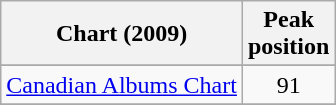<table class="wikitable sortable">
<tr>
<th>Chart (2009)</th>
<th>Peak<br>position</th>
</tr>
<tr>
</tr>
<tr>
</tr>
<tr>
<td><a href='#'>Canadian Albums Chart</a></td>
<td style="text-align: center;">91</td>
</tr>
<tr>
</tr>
<tr>
</tr>
<tr>
</tr>
</table>
